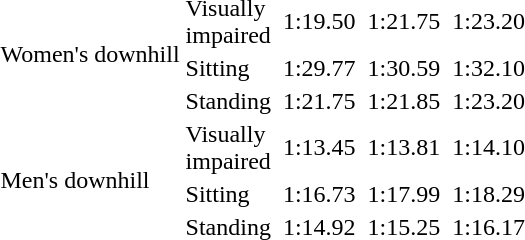<table>
<tr>
<td rowspan="3">Women's downhill<br></td>
<td>Visually<br>impaired</td>
<td></td>
<td>1:19.50</td>
<td></small></td>
<td>1:21.75</td>
<td></td>
<td>1:23.20</td>
</tr>
<tr>
<td>Sitting</td>
<td></td>
<td>1:29.77</td>
<td></td>
<td>1:30.59</td>
<td></td>
<td>1:32.10</td>
</tr>
<tr>
<td>Standing</td>
<td></td>
<td>1:21.75</td>
<td></td>
<td>1:21.85</td>
<td></td>
<td>1:23.20</td>
</tr>
<tr>
<td rowspan="3">Men's downhill<br></td>
<td>Visually<br>impaired</td>
<td></td>
<td>1:13.45</td>
<td></td>
<td>1:13.81</td>
<td></td>
<td>1:14.10</td>
</tr>
<tr>
<td>Sitting</td>
<td></td>
<td>1:16.73</td>
<td></td>
<td>1:17.99</td>
<td></td>
<td>1:18.29</td>
</tr>
<tr>
<td>Standing</td>
<td></td>
<td>1:14.92</td>
<td></td>
<td>1:15.25</td>
<td></td>
<td>1:16.17</td>
</tr>
</table>
